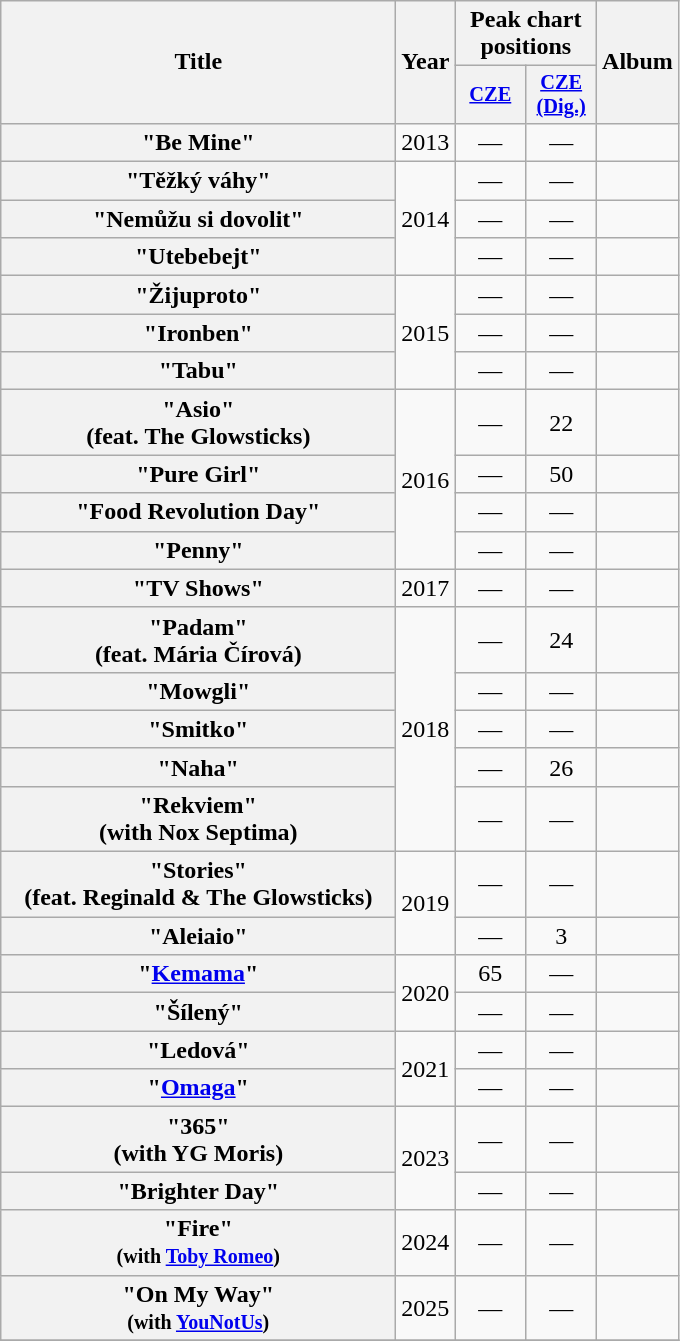<table class="wikitable plainrowheaders" style="text-align:center;">
<tr>
<th scope="col" rowspan="2" style="width:16em;">Title</th>
<th scope="col" rowspan="2" style="width:1em;">Year</th>
<th scope="col" colspan="2">Peak chart positions</th>
<th scope="col" rowspan="2">Album</th>
</tr>
<tr>
<th scope="col" style="width:3em;font-size:85%;"><a href='#'>CZE</a><br></th>
<th scope="col" style="width:3em;font-size:85%;"><a href='#'>CZE<br>(Dig.)</a><br></th>
</tr>
<tr>
<th scope="row">"Be Mine"</th>
<td>2013</td>
<td>—</td>
<td>—</td>
<td></td>
</tr>
<tr>
<th scope="row">"Těžký váhy"</th>
<td rowspan="3">2014</td>
<td>—</td>
<td>—</td>
<td></td>
</tr>
<tr>
<th scope="row">"Nemůžu si dovolit"</th>
<td>—</td>
<td>—</td>
<td></td>
</tr>
<tr>
<th scope="row">"Utebebejt"</th>
<td>—</td>
<td>—</td>
<td></td>
</tr>
<tr>
<th scope="row">"Žijuproto"</th>
<td rowspan="3">2015</td>
<td>—</td>
<td>—</td>
<td></td>
</tr>
<tr>
<th scope="row">"Ironben"</th>
<td>—</td>
<td>—</td>
<td></td>
</tr>
<tr>
<th scope="row">"Tabu"</th>
<td>—</td>
<td>—</td>
<td></td>
</tr>
<tr>
<th scope="row">"Asio"<br><span>(feat. The Glowsticks)</span></th>
<td rowspan="4">2016</td>
<td>—</td>
<td>22</td>
<td></td>
</tr>
<tr>
<th scope="row">"Pure Girl"</th>
<td>—</td>
<td>50</td>
<td></td>
</tr>
<tr>
<th scope="row">"Food Revolution Day"</th>
<td>—</td>
<td>—</td>
<td></td>
</tr>
<tr>
<th scope="row">"Penny"</th>
<td>—</td>
<td>—</td>
<td></td>
</tr>
<tr>
<th scope="row">"TV Shows"</th>
<td>2017</td>
<td>—</td>
<td>—</td>
<td></td>
</tr>
<tr>
<th scope="row">"Padam"<br><span>(feat. Mária Čírová)</span></th>
<td rowspan="5">2018</td>
<td>—</td>
<td>24</td>
<td></td>
</tr>
<tr>
<th scope="row">"Mowgli"</th>
<td>—</td>
<td>—</td>
<td></td>
</tr>
<tr>
<th scope="row">"Smitko"</th>
<td>—</td>
<td>—</td>
<td></td>
</tr>
<tr>
<th scope="row">"Naha"</th>
<td>—</td>
<td>26</td>
<td></td>
</tr>
<tr>
<th scope="row">"Rekviem"<br><span>(with Nox Septima)</span></th>
<td>—</td>
<td>—</td>
<td></td>
</tr>
<tr>
<th scope="row">"Stories"<br><span>(feat. Reginald & The Glowsticks)</span></th>
<td rowspan="2">2019</td>
<td>—</td>
<td>—</td>
<td></td>
</tr>
<tr>
<th scope="row">"Aleiaio"</th>
<td>—</td>
<td>3</td>
<td></td>
</tr>
<tr>
<th scope="row">"<a href='#'>Kemama</a>"</th>
<td rowspan="2">2020</td>
<td>65</td>
<td>—</td>
<td></td>
</tr>
<tr>
<th scope="row">"Šílený"</th>
<td>—</td>
<td>—</td>
<td></td>
</tr>
<tr>
<th scope="row">"Ledová"</th>
<td rowspan="2">2021</td>
<td>—</td>
<td>—</td>
<td></td>
</tr>
<tr>
<th scope="row">"<a href='#'>Omaga</a>"</th>
<td>—</td>
<td>—</td>
<td></td>
</tr>
<tr>
<th scope="row">"365"<br>(with YG Moris)</th>
<td rowspan="2">2023</td>
<td>—</td>
<td>—</td>
<td></td>
</tr>
<tr>
<th scope="row">"Brighter Day"<br></th>
<td>—</td>
<td>—</td>
<td></td>
</tr>
<tr>
<th scope="row">"Fire"<br><small>(with <a href='#'>Toby Romeo</a>)</small></th>
<td>2024</td>
<td>—</td>
<td>—</td>
<td></td>
</tr>
<tr>
<th scope="row">"On My Way"<br><small>(with <a href='#'>YouNotUs</a>)</small></th>
<td>2025</td>
<td>—</td>
<td>—</td>
<td></td>
</tr>
<tr>
</tr>
</table>
